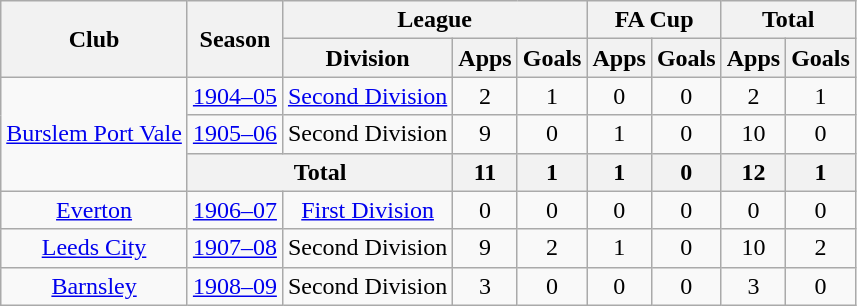<table class="wikitable" style="text-align: center;">
<tr>
<th rowspan="2">Club</th>
<th rowspan="2">Season</th>
<th colspan="3">League</th>
<th colspan="2">FA Cup</th>
<th colspan="2">Total</th>
</tr>
<tr>
<th>Division</th>
<th>Apps</th>
<th>Goals</th>
<th>Apps</th>
<th>Goals</th>
<th>Apps</th>
<th>Goals</th>
</tr>
<tr>
<td rowspan="3"><a href='#'>Burslem Port Vale</a></td>
<td><a href='#'>1904–05</a></td>
<td><a href='#'>Second Division</a></td>
<td>2</td>
<td>1</td>
<td>0</td>
<td>0</td>
<td>2</td>
<td>1</td>
</tr>
<tr>
<td><a href='#'>1905–06</a></td>
<td>Second Division</td>
<td>9</td>
<td>0</td>
<td>1</td>
<td>0</td>
<td>10</td>
<td>0</td>
</tr>
<tr>
<th colspan="2">Total</th>
<th>11</th>
<th>1</th>
<th>1</th>
<th>0</th>
<th>12</th>
<th>1</th>
</tr>
<tr>
<td><a href='#'>Everton</a></td>
<td><a href='#'>1906–07</a></td>
<td><a href='#'>First Division</a></td>
<td>0</td>
<td>0</td>
<td>0</td>
<td>0</td>
<td>0</td>
<td>0</td>
</tr>
<tr>
<td><a href='#'>Leeds City</a></td>
<td><a href='#'>1907–08</a></td>
<td>Second Division</td>
<td>9</td>
<td>2</td>
<td>1</td>
<td>0</td>
<td>10</td>
<td>2</td>
</tr>
<tr>
<td><a href='#'>Barnsley</a></td>
<td><a href='#'>1908–09</a></td>
<td>Second Division</td>
<td>3</td>
<td>0</td>
<td>0</td>
<td>0</td>
<td>3</td>
<td>0</td>
</tr>
</table>
